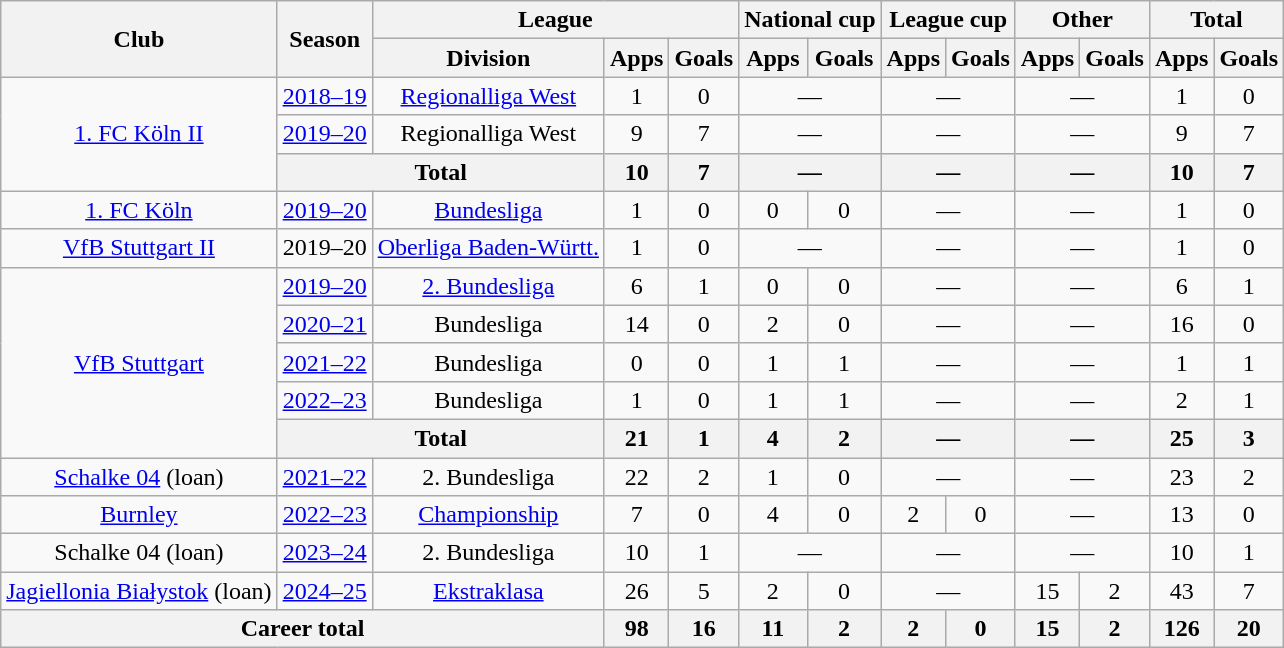<table class="wikitable nowrap" style="text-align:center">
<tr>
<th rowspan="2">Club</th>
<th rowspan="2">Season</th>
<th colspan="3">League</th>
<th colspan="2">National cup</th>
<th colspan="2">League cup</th>
<th colspan="2">Other</th>
<th colspan="2">Total</th>
</tr>
<tr>
<th>Division</th>
<th>Apps</th>
<th>Goals</th>
<th>Apps</th>
<th>Goals</th>
<th>Apps</th>
<th>Goals</th>
<th>Apps</th>
<th>Goals</th>
<th>Apps</th>
<th>Goals</th>
</tr>
<tr>
<td rowspan="3"><a href='#'>1. FC Köln II</a></td>
<td><a href='#'>2018–19</a></td>
<td><a href='#'>Regionalliga West</a></td>
<td>1</td>
<td>0</td>
<td colspan="2">—</td>
<td colspan="2">—</td>
<td colspan="2">—</td>
<td>1</td>
<td>0</td>
</tr>
<tr>
<td><a href='#'>2019–20</a></td>
<td>Regionalliga West</td>
<td>9</td>
<td>7</td>
<td colspan="2">—</td>
<td colspan="2">—</td>
<td colspan="2">—</td>
<td>9</td>
<td>7</td>
</tr>
<tr>
<th colspan="2">Total</th>
<th>10</th>
<th>7</th>
<th colspan="2">—</th>
<th colspan="2">—</th>
<th colspan="2">—</th>
<th>10</th>
<th>7</th>
</tr>
<tr>
<td><a href='#'>1. FC Köln</a></td>
<td><a href='#'>2019–20</a></td>
<td><a href='#'>Bundesliga</a></td>
<td>1</td>
<td>0</td>
<td>0</td>
<td>0</td>
<td colspan="2">—</td>
<td colspan="2">—</td>
<td>1</td>
<td>0</td>
</tr>
<tr>
<td><a href='#'>VfB Stuttgart II</a></td>
<td>2019–20</td>
<td><a href='#'>Oberliga Baden-Württ.</a></td>
<td>1</td>
<td>0</td>
<td colspan="2">—</td>
<td colspan="2">—</td>
<td colspan="2">—</td>
<td>1</td>
<td>0</td>
</tr>
<tr>
<td rowspan="5"><a href='#'>VfB Stuttgart</a></td>
<td><a href='#'>2019–20</a></td>
<td><a href='#'>2. Bundesliga</a></td>
<td>6</td>
<td>1</td>
<td>0</td>
<td>0</td>
<td colspan="2">—</td>
<td colspan="2">—</td>
<td>6</td>
<td>1</td>
</tr>
<tr>
<td><a href='#'>2020–21</a></td>
<td>Bundesliga</td>
<td>14</td>
<td>0</td>
<td>2</td>
<td>0</td>
<td colspan="2">—</td>
<td colspan="2">—</td>
<td>16</td>
<td>0</td>
</tr>
<tr>
<td><a href='#'>2021–22</a></td>
<td>Bundesliga</td>
<td>0</td>
<td>0</td>
<td>1</td>
<td>1</td>
<td colspan="2">—</td>
<td colspan="2">—</td>
<td>1</td>
<td>1</td>
</tr>
<tr>
<td><a href='#'>2022–23</a></td>
<td>Bundesliga</td>
<td>1</td>
<td>0</td>
<td>1</td>
<td>1</td>
<td colspan="2">—</td>
<td colspan="2">—</td>
<td>2</td>
<td>1</td>
</tr>
<tr>
<th colspan="2">Total</th>
<th>21</th>
<th>1</th>
<th>4</th>
<th>2</th>
<th colspan="2">—</th>
<th colspan="2">—</th>
<th>25</th>
<th>3</th>
</tr>
<tr>
<td><a href='#'>Schalke 04</a> (loan)</td>
<td><a href='#'>2021–22</a></td>
<td>2. Bundesliga</td>
<td>22</td>
<td>2</td>
<td>1</td>
<td>0</td>
<td colspan="2">—</td>
<td colspan="2">—</td>
<td>23</td>
<td>2</td>
</tr>
<tr>
<td><a href='#'>Burnley</a></td>
<td><a href='#'>2022–23</a></td>
<td><a href='#'>Championship</a></td>
<td>7</td>
<td>0</td>
<td>4</td>
<td>0</td>
<td>2</td>
<td>0</td>
<td colspan="2">—</td>
<td>13</td>
<td>0</td>
</tr>
<tr>
<td>Schalke 04 (loan)</td>
<td><a href='#'>2023–24</a></td>
<td>2. Bundesliga</td>
<td>10</td>
<td>1</td>
<td colspan="2">—</td>
<td colspan="2">—</td>
<td colspan="2">—</td>
<td>10</td>
<td>1</td>
</tr>
<tr>
<td><a href='#'>Jagiellonia Białystok</a> (loan)</td>
<td><a href='#'>2024–25</a></td>
<td><a href='#'>Ekstraklasa</a></td>
<td>26</td>
<td>5</td>
<td>2</td>
<td>0</td>
<td colspan="2">—</td>
<td>15</td>
<td>2</td>
<td>43</td>
<td>7</td>
</tr>
<tr>
<th colspan="3">Career total</th>
<th>98</th>
<th>16</th>
<th>11</th>
<th>2</th>
<th>2</th>
<th>0</th>
<th>15</th>
<th>2</th>
<th>126</th>
<th>20</th>
</tr>
</table>
